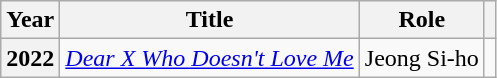<table class="wikitable sortable plainrowheaders">
<tr>
<th scope="col">Year</th>
<th scope="col">Title</th>
<th scope="col">Role</th>
<th scope="col" class="unsortable"></th>
</tr>
<tr>
<th scope="row">2022</th>
<td><em><a href='#'>Dear X Who Doesn't Love Me</a></em></td>
<td>Jeong Si-ho</td>
<td></td>
</tr>
</table>
